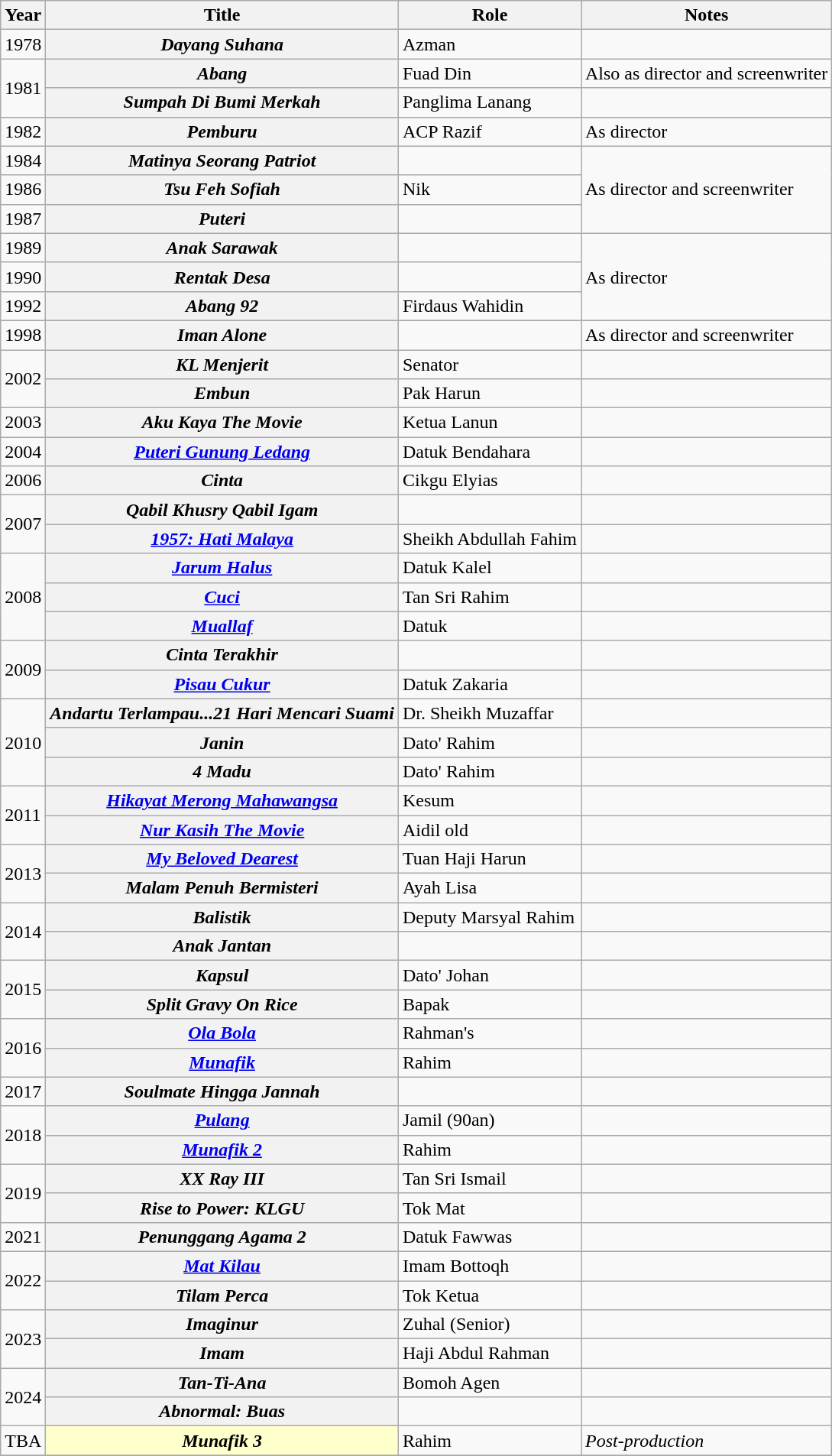<table class="wikitable">
<tr>
<th>Year</th>
<th>Title</th>
<th>Role</th>
<th>Notes</th>
</tr>
<tr>
<td>1978</td>
<th><em>Dayang Suhana</em></th>
<td>Azman</td>
<td></td>
</tr>
<tr>
<td rowspan="2">1981</td>
<th><em>Abang</em></th>
<td>Fuad Din</td>
<td>Also as director and screenwriter</td>
</tr>
<tr>
<th><em>Sumpah Di Bumi Merkah</em></th>
<td>Panglima Lanang</td>
<td></td>
</tr>
<tr>
<td>1982</td>
<th><em>Pemburu</em></th>
<td>ACP Razif</td>
<td>As director</td>
</tr>
<tr>
<td>1984</td>
<th><em>Matinya Seorang Patriot</em></th>
<td></td>
<td rowspan="3">As director and screenwriter</td>
</tr>
<tr>
<td>1986</td>
<th><em>Tsu Feh Sofiah</em></th>
<td>Nik</td>
</tr>
<tr>
<td>1987</td>
<th><em>Puteri</em></th>
<td></td>
</tr>
<tr>
<td>1989</td>
<th><em>Anak Sarawak</em></th>
<td></td>
<td rowspan="3">As director</td>
</tr>
<tr>
<td>1990</td>
<th><em>Rentak Desa</em></th>
<td></td>
</tr>
<tr>
<td>1992</td>
<th><em>Abang 92</em></th>
<td>Firdaus Wahidin</td>
</tr>
<tr>
<td>1998</td>
<th><em>Iman Alone</em></th>
<td></td>
<td>As director and screenwriter</td>
</tr>
<tr>
<td rowspan="2">2002</td>
<th><em>KL Menjerit</em></th>
<td>Senator</td>
<td></td>
</tr>
<tr>
<th><em>Embun</em></th>
<td>Pak Harun</td>
<td></td>
</tr>
<tr>
<td>2003</td>
<th><em>Aku Kaya The Movie</em></th>
<td>Ketua Lanun</td>
<td></td>
</tr>
<tr>
<td>2004</td>
<th><em><a href='#'>Puteri Gunung Ledang</a></em></th>
<td>Datuk Bendahara</td>
<td></td>
</tr>
<tr>
<td>2006</td>
<th><em>Cinta</em></th>
<td>Cikgu Elyias</td>
<td></td>
</tr>
<tr>
<td rowspan="2">2007</td>
<th><em>Qabil Khusry Qabil Igam</em></th>
<td></td>
<td></td>
</tr>
<tr>
<th><em><a href='#'>1957: Hati Malaya</a></em></th>
<td>Sheikh Abdullah Fahim</td>
<td></td>
</tr>
<tr>
<td rowspan="3">2008</td>
<th><em><a href='#'>Jarum Halus</a></em></th>
<td>Datuk Kalel</td>
<td></td>
</tr>
<tr>
<th><em><a href='#'>Cuci</a></em></th>
<td>Tan Sri Rahim</td>
<td></td>
</tr>
<tr>
<th><em><a href='#'>Muallaf</a></em></th>
<td>Datuk</td>
<td></td>
</tr>
<tr>
<td rowspan="2">2009</td>
<th><em>Cinta Terakhir</em></th>
<td></td>
<td></td>
</tr>
<tr>
<th><em><a href='#'>Pisau Cukur</a></em></th>
<td>Datuk Zakaria</td>
<td></td>
</tr>
<tr>
<td rowspan="3">2010</td>
<th><em>Andartu Terlampau...21 Hari Mencari Suami</em></th>
<td>Dr. Sheikh Muzaffar</td>
<td></td>
</tr>
<tr>
<th><em>Janin</em></th>
<td>Dato' Rahim</td>
<td></td>
</tr>
<tr>
<th><em>4 Madu</em></th>
<td>Dato' Rahim</td>
<td></td>
</tr>
<tr>
<td rowspan="2">2011</td>
<th><em><a href='#'>Hikayat Merong Mahawangsa</a></em></th>
<td>Kesum</td>
<td></td>
</tr>
<tr>
<th><em><a href='#'>Nur Kasih The Movie</a></em></th>
<td>Aidil old</td>
<td></td>
</tr>
<tr>
<td rowspan="2">2013</td>
<th><em><a href='#'>My Beloved Dearest</a></em></th>
<td>Tuan Haji Harun</td>
<td></td>
</tr>
<tr>
<th><em>Malam Penuh Bermisteri</em></th>
<td>Ayah Lisa</td>
<td></td>
</tr>
<tr>
<td rowspan="2">2014</td>
<th><em>Balistik</em></th>
<td>Deputy Marsyal Rahim</td>
<td></td>
</tr>
<tr>
<th><em>Anak Jantan</em></th>
<td></td>
<td></td>
</tr>
<tr>
<td rowspan="2">2015</td>
<th><em>Kapsul</em></th>
<td>Dato' Johan</td>
<td></td>
</tr>
<tr>
<th><em>Split Gravy On Rice</em></th>
<td>Bapak</td>
<td></td>
</tr>
<tr>
<td rowspan="2">2016</td>
<th><em><a href='#'>Ola Bola</a></em></th>
<td>Rahman's</td>
<td></td>
</tr>
<tr>
<th><em><a href='#'>Munafik</a></em></th>
<td>Rahim</td>
<td></td>
</tr>
<tr>
<td>2017</td>
<th><em>Soulmate Hingga Jannah</em></th>
<td></td>
<td></td>
</tr>
<tr>
<td rowspan="2">2018</td>
<th><em><a href='#'>Pulang</a></em></th>
<td>Jamil (90an)</td>
<td></td>
</tr>
<tr>
<th><em><a href='#'>Munafik 2</a></em></th>
<td>Rahim</td>
<td></td>
</tr>
<tr>
<td rowspan="2">2019</td>
<th><em>XX Ray III</em></th>
<td>Tan Sri Ismail</td>
<td></td>
</tr>
<tr>
<th><em>Rise to Power: KLGU</em></th>
<td>Tok Mat</td>
<td></td>
</tr>
<tr>
<td>2021</td>
<th><em>Penunggang Agama 2</em></th>
<td>Datuk Fawwas</td>
<td></td>
</tr>
<tr>
<td rowspan="2">2022</td>
<th><em><a href='#'>Mat Kilau</a></em></th>
<td>Imam Bottoqh</td>
<td></td>
</tr>
<tr>
<th><em>Tilam Perca</em></th>
<td>Tok Ketua</td>
<td></td>
</tr>
<tr>
<td rowspan="2">2023</td>
<th><em>Imaginur</em></th>
<td>Zuhal (Senior)</td>
<td></td>
</tr>
<tr>
<th><em>Imam</em></th>
<td>Haji Abdul Rahman</td>
<td></td>
</tr>
<tr>
<td rowspan="2">2024</td>
<th><em>Tan-Ti-Ana</em></th>
<td>Bomoh Agen</td>
<td></td>
</tr>
<tr>
<th><em>Abnormal: Buas</em></th>
<td></td>
<td></td>
</tr>
<tr>
<td>TBA</td>
<th style="background:#FFFFCC;"><em>Munafik 3</em></th>
<td>Rahim</td>
<td><em>Post-production</em></td>
</tr>
<tr>
</tr>
</table>
